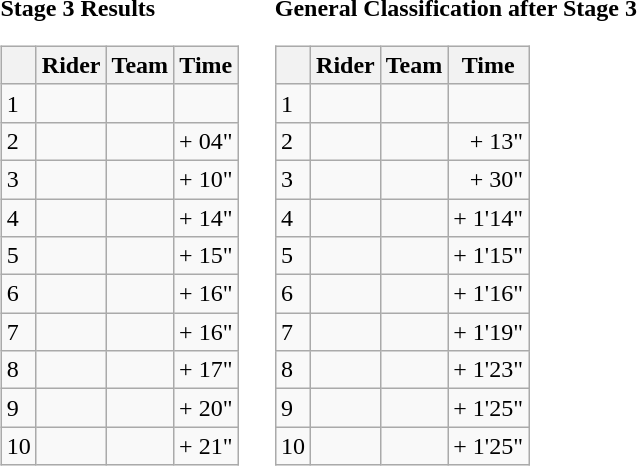<table>
<tr>
<td><strong>Stage 3 Results</strong><br><table class="wikitable">
<tr>
<th></th>
<th>Rider</th>
<th>Team</th>
<th>Time</th>
</tr>
<tr>
<td>1</td>
<td></td>
<td></td>
<td align="right"></td>
</tr>
<tr>
<td>2</td>
<td></td>
<td></td>
<td align="right">+ 04"</td>
</tr>
<tr>
<td>3</td>
<td></td>
<td></td>
<td align="right">+ 10"</td>
</tr>
<tr>
<td>4</td>
<td></td>
<td></td>
<td align="right">+ 14"</td>
</tr>
<tr>
<td>5</td>
<td></td>
<td></td>
<td align="right">+ 15"</td>
</tr>
<tr>
<td>6</td>
<td></td>
<td></td>
<td align="right">+ 16"</td>
</tr>
<tr>
<td>7</td>
<td></td>
<td></td>
<td align="right">+ 16"</td>
</tr>
<tr>
<td>8</td>
<td></td>
<td></td>
<td align="right">+ 17"</td>
</tr>
<tr>
<td>9</td>
<td></td>
<td></td>
<td align="right">+ 20"</td>
</tr>
<tr>
<td>10</td>
<td></td>
<td></td>
<td align="right">+ 21"</td>
</tr>
</table>
</td>
<td></td>
<td><strong>General Classification after Stage 3</strong><br><table class="wikitable">
<tr>
<th></th>
<th>Rider</th>
<th>Team</th>
<th>Time</th>
</tr>
<tr>
<td>1</td>
<td> </td>
<td></td>
<td align="right"></td>
</tr>
<tr>
<td>2</td>
<td></td>
<td></td>
<td align="right">+ 13"</td>
</tr>
<tr>
<td>3</td>
<td></td>
<td></td>
<td align="right">+ 30"</td>
</tr>
<tr>
<td>4</td>
<td></td>
<td></td>
<td align="right">+ 1'14"</td>
</tr>
<tr>
<td>5</td>
<td></td>
<td></td>
<td align="right">+ 1'15"</td>
</tr>
<tr>
<td>6</td>
<td></td>
<td></td>
<td align="right">+ 1'16"</td>
</tr>
<tr>
<td>7</td>
<td></td>
<td></td>
<td align="right">+ 1'19"</td>
</tr>
<tr>
<td>8</td>
<td></td>
<td></td>
<td align="right">+ 1'23"</td>
</tr>
<tr>
<td>9</td>
<td></td>
<td></td>
<td align="right">+ 1'25"</td>
</tr>
<tr>
<td>10</td>
<td></td>
<td></td>
<td align="right">+ 1'25"</td>
</tr>
</table>
</td>
</tr>
</table>
